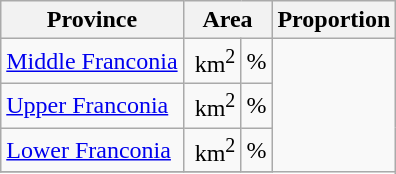<table class="wikitable sortable">
<tr>
<th>Province</th>
<th colspan=2>Area</th>
<th colspan=2>Proportion</th>
</tr>
<tr>
<td><a href='#'>Middle Franconia</a></td>
<td> km<sup>2</sup></td>
<td>%</td>
</tr>
<tr>
<td><a href='#'>Upper Franconia</a></td>
<td> km<sup>2</sup></td>
<td>%</td>
</tr>
<tr>
<td><a href='#'>Lower Franconia</a></td>
<td> km<sup>2</sup></td>
<td>%</td>
</tr>
<tr>
</tr>
</table>
